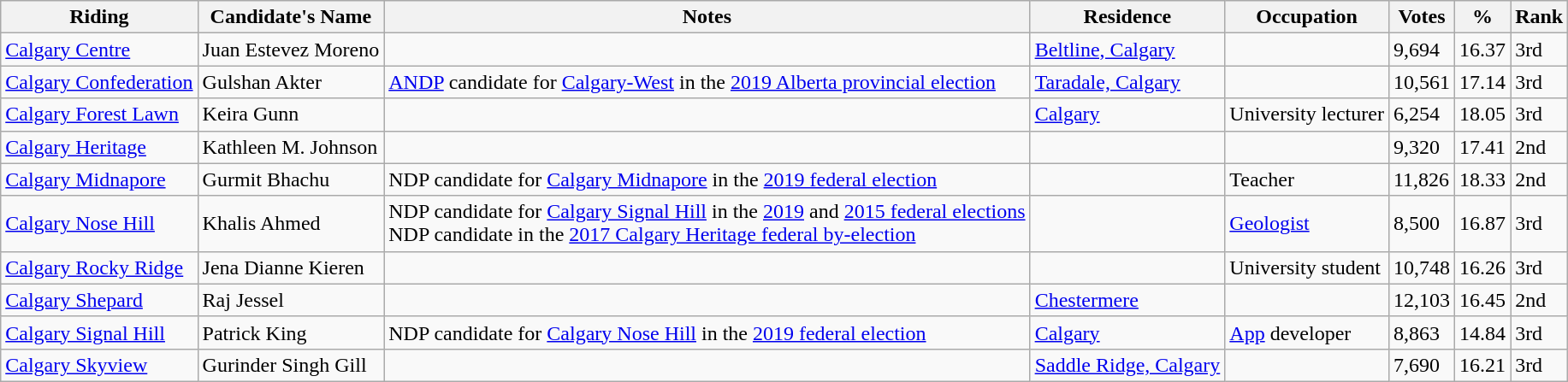<table class="wikitable sortable">
<tr>
<th>Riding<br></th>
<th>Candidate's Name</th>
<th>Notes</th>
<th>Residence</th>
<th>Occupation</th>
<th>Votes</th>
<th>%</th>
<th>Rank</th>
</tr>
<tr>
<td><a href='#'>Calgary Centre</a></td>
<td>Juan Estevez Moreno</td>
<td></td>
<td><a href='#'>Beltline, Calgary</a></td>
<td></td>
<td>9,694</td>
<td>16.37</td>
<td>3rd</td>
</tr>
<tr>
<td><a href='#'>Calgary Confederation</a></td>
<td>Gulshan Akter</td>
<td><a href='#'>ANDP</a> candidate for <a href='#'>Calgary-West</a> in the <a href='#'>2019 Alberta provincial election</a></td>
<td><a href='#'>Taradale, Calgary</a></td>
<td></td>
<td>10,561</td>
<td>17.14</td>
<td>3rd</td>
</tr>
<tr>
<td><a href='#'>Calgary Forest Lawn</a></td>
<td>Keira Gunn</td>
<td></td>
<td><a href='#'>Calgary</a></td>
<td>University lecturer</td>
<td>6,254</td>
<td>18.05</td>
<td>3rd</td>
</tr>
<tr>
<td><a href='#'>Calgary Heritage</a></td>
<td>Kathleen M. Johnson</td>
<td></td>
<td></td>
<td></td>
<td>9,320</td>
<td>17.41</td>
<td>2nd</td>
</tr>
<tr>
<td><a href='#'>Calgary Midnapore</a></td>
<td>Gurmit Bhachu</td>
<td>NDP candidate for <a href='#'>Calgary Midnapore</a> in the <a href='#'>2019 federal election</a></td>
<td></td>
<td>Teacher</td>
<td>11,826</td>
<td>18.33</td>
<td>2nd</td>
</tr>
<tr>
<td><a href='#'>Calgary Nose Hill</a></td>
<td>Khalis Ahmed</td>
<td>NDP candidate for <a href='#'>Calgary Signal Hill</a> in the <a href='#'>2019</a> and <a href='#'>2015 federal elections</a> <br> NDP candidate in the <a href='#'>2017 Calgary Heritage federal by-election</a></td>
<td></td>
<td><a href='#'>Geologist</a></td>
<td>8,500</td>
<td>16.87</td>
<td>3rd</td>
</tr>
<tr>
<td><a href='#'>Calgary Rocky Ridge</a></td>
<td>Jena Dianne Kieren</td>
<td></td>
<td></td>
<td>University student</td>
<td>10,748</td>
<td>16.26</td>
<td>3rd</td>
</tr>
<tr>
<td><a href='#'>Calgary Shepard</a></td>
<td>Raj Jessel</td>
<td></td>
<td><a href='#'>Chestermere</a></td>
<td></td>
<td>12,103</td>
<td>16.45</td>
<td>2nd</td>
</tr>
<tr>
<td><a href='#'>Calgary Signal Hill</a></td>
<td>Patrick King</td>
<td>NDP candidate for <a href='#'>Calgary Nose Hill</a> in the <a href='#'>2019 federal election</a></td>
<td><a href='#'>Calgary</a></td>
<td><a href='#'>App</a> developer</td>
<td>8,863</td>
<td>14.84</td>
<td>3rd</td>
</tr>
<tr>
<td><a href='#'>Calgary Skyview</a></td>
<td>Gurinder Singh Gill</td>
<td></td>
<td><a href='#'>Saddle Ridge, Calgary</a></td>
<td></td>
<td>7,690</td>
<td>16.21</td>
<td>3rd</td>
</tr>
</table>
